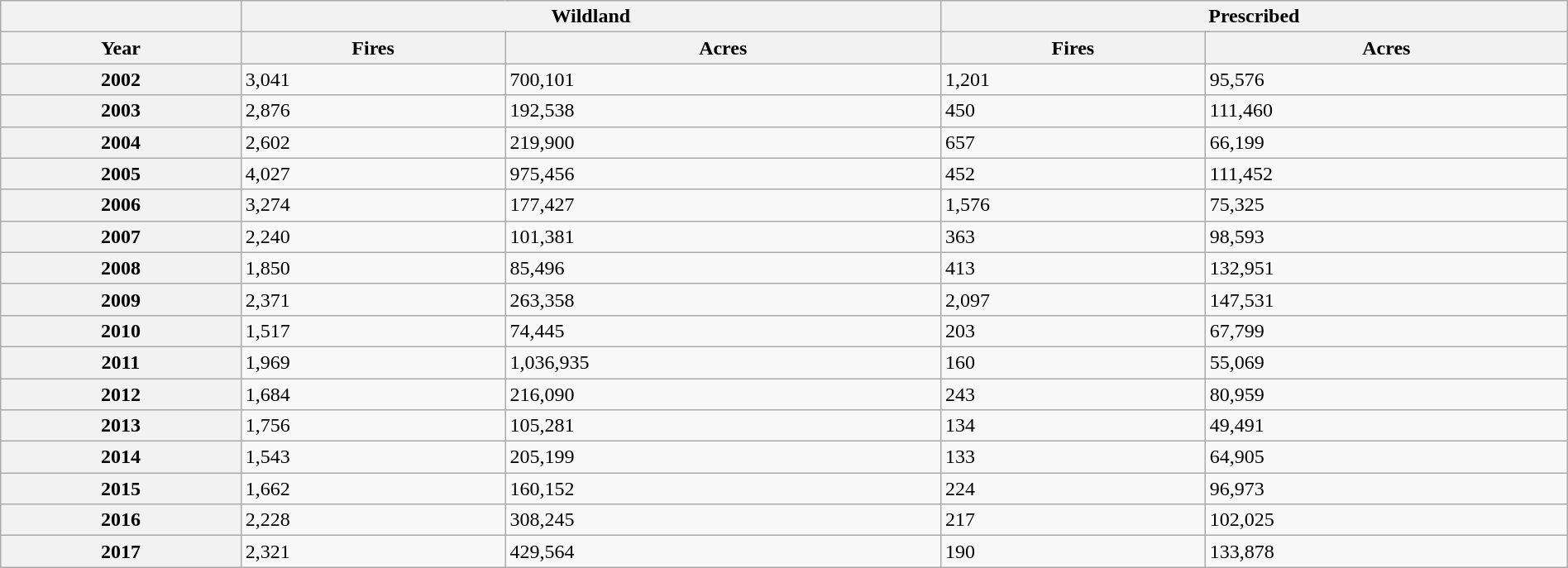<table class="wikitable sortable"  width="100%">
<tr>
<th></th>
<th colspan="2">Wildland</th>
<th colspan="2">Prescribed</th>
</tr>
<tr>
<th>Year</th>
<th>Fires</th>
<th>Acres</th>
<th>Fires</th>
<th>Acres</th>
</tr>
<tr class="background">
<th style="background: #f2f2f2">2002</th>
<td>3,041</td>
<td>700,101</td>
<td>1,201</td>
<td>95,576</td>
</tr>
<tr>
<th style="background: #f2f2f2">2003</th>
<td>2,876</td>
<td>192,538</td>
<td>450</td>
<td>111,460</td>
</tr>
<tr>
<th style="background: #f2f2f2">2004</th>
<td>2,602</td>
<td>219,900</td>
<td>657</td>
<td>66,199</td>
</tr>
<tr>
<th style="background: #f2f2f2">2005</th>
<td>4,027</td>
<td>975,456</td>
<td>452</td>
<td>111,452</td>
</tr>
<tr>
<th style="background: #f2f2f2">2006</th>
<td>3,274</td>
<td>177,427</td>
<td>1,576</td>
<td>75,325</td>
</tr>
<tr>
<th style="background: #f2f2f2">2007</th>
<td>2,240</td>
<td>101,381</td>
<td>363</td>
<td>98,593</td>
</tr>
<tr>
<th style="background: #f2f2f2">2008</th>
<td>1,850</td>
<td>85,496</td>
<td>413</td>
<td>132,951</td>
</tr>
<tr>
<th style="background: #f2f2f2">2009</th>
<td>2,371</td>
<td>263,358</td>
<td>2,097</td>
<td>147,531</td>
</tr>
<tr>
<th style="background: #f2f2f2">2010</th>
<td>1,517</td>
<td>74,445</td>
<td>203</td>
<td>67,799</td>
</tr>
<tr>
<th style="background: #f2f2f2">2011</th>
<td>1,969</td>
<td>1,036,935</td>
<td>160</td>
<td>55,069</td>
</tr>
<tr>
<th style="background: #f2f2f2">2012</th>
<td>1,684</td>
<td>216,090</td>
<td>243</td>
<td>80,959</td>
</tr>
<tr>
<th style="background: #f2f2f2">2013</th>
<td>1,756</td>
<td>105,281</td>
<td>134</td>
<td>49,491</td>
</tr>
<tr>
<th style="background: #f2f2f2">2014</th>
<td>1,543</td>
<td>205,199</td>
<td>133</td>
<td>64,905</td>
</tr>
<tr>
<th style="background: #f2f2f2">2015</th>
<td>1,662</td>
<td>160,152</td>
<td>224</td>
<td>96,973</td>
</tr>
<tr>
<th style="background: #f2f2f2">2016</th>
<td>2,228</td>
<td>308,245</td>
<td>217</td>
<td>102,025</td>
</tr>
<tr>
<th style="background: #f2f2f2">2017</th>
<td>2,321</td>
<td>429,564</td>
<td>190</td>
<td>133,878</td>
</tr>
</table>
